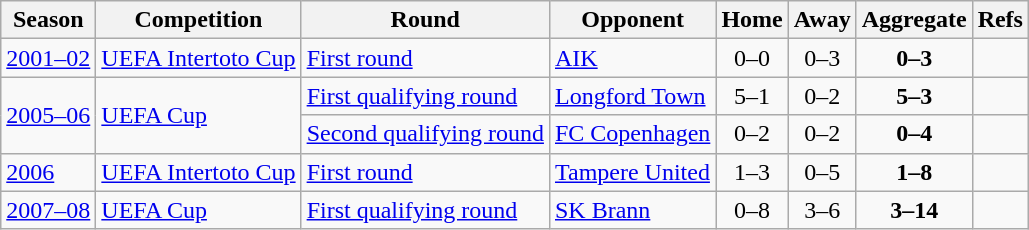<table class="wikitable">
<tr>
<th>Season</th>
<th>Competition</th>
<th>Round</th>
<th>Opponent</th>
<th>Home</th>
<th>Away</th>
<th>Aggregate</th>
<th>Refs</th>
</tr>
<tr>
<td><a href='#'>2001–02</a></td>
<td><a href='#'>UEFA Intertoto Cup</a></td>
<td><a href='#'>First round</a></td>
<td> <a href='#'>AIK</a></td>
<td style="text-align:center;">0–0</td>
<td style="text-align:center;">0–3</td>
<td style="text-align:center;"><strong>0–3</strong></td>
<td style="text-align:center;"></td>
</tr>
<tr>
<td rowspan="2"><a href='#'>2005–06</a></td>
<td rowspan="2"><a href='#'>UEFA Cup</a></td>
<td><a href='#'>First qualifying round</a></td>
<td> <a href='#'>Longford Town</a></td>
<td style="text-align:center;">5–1</td>
<td style="text-align:center;">0–2</td>
<td style="text-align:center;"><strong>5–3</strong></td>
<td style="text-align:center;"></td>
</tr>
<tr>
<td><a href='#'>Second qualifying round</a></td>
<td> <a href='#'>FC Copenhagen</a></td>
<td style="text-align:center;">0–2</td>
<td style="text-align:center;">0–2</td>
<td style="text-align:center;"><strong>0–4</strong></td>
<td style="text-align:center;"></td>
</tr>
<tr>
<td><a href='#'>2006</a></td>
<td><a href='#'>UEFA Intertoto Cup</a></td>
<td><a href='#'>First round</a></td>
<td> <a href='#'>Tampere United</a></td>
<td style="text-align:center;">1–3</td>
<td style="text-align:center;">0–5</td>
<td style="text-align:center;"><strong>1–8</strong></td>
<td style="text-align:center;"></td>
</tr>
<tr>
<td><a href='#'>2007–08</a></td>
<td><a href='#'>UEFA Cup</a></td>
<td><a href='#'>First qualifying round</a></td>
<td> <a href='#'>SK Brann</a></td>
<td style="text-align:center;">0–8</td>
<td style="text-align:center;">3–6</td>
<td style="text-align:center;"><strong>3–14</strong></td>
<td style="text-align:center;"></td>
</tr>
</table>
